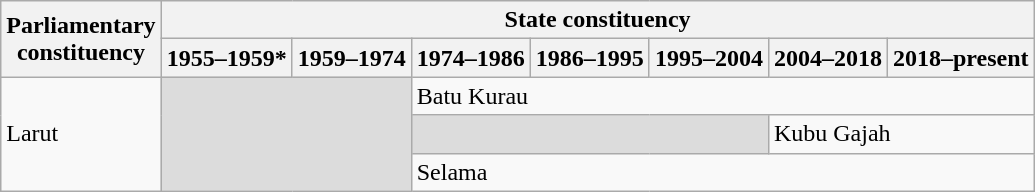<table class="wikitable">
<tr>
<th rowspan="2">Parliamentary<br>constituency</th>
<th colspan="7">State constituency</th>
</tr>
<tr>
<th>1955–1959*</th>
<th>1959–1974</th>
<th>1974–1986</th>
<th>1986–1995</th>
<th>1995–2004</th>
<th>2004–2018</th>
<th>2018–present</th>
</tr>
<tr>
<td rowspan="3">Larut</td>
<td colspan="2" rowspan="3" bgcolor="dcdcdc"></td>
<td colspan="5">Batu Kurau</td>
</tr>
<tr>
<td colspan="3" bgcolor="dcdcdc"></td>
<td colspan="2">Kubu Gajah</td>
</tr>
<tr>
<td colspan="5">Selama</td>
</tr>
</table>
